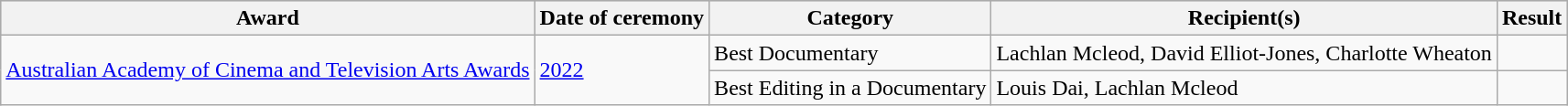<table class="wikitable sortable">
<tr style="background:#ccc; text-align:center;">
<th>Award</th>
<th>Date of ceremony</th>
<th>Category</th>
<th>Recipient(s)</th>
<th>Result</th>
</tr>
<tr>
<td rowspan="2"><a href='#'>Australian Academy of Cinema and Television Arts Awards</a></td>
<td rowspan="2"><a href='#'>2022</a></td>
<td>Best Documentary</td>
<td>Lachlan Mcleod, David Elliot-Jones, Charlotte Wheaton</td>
<td></td>
</tr>
<tr>
<td>Best Editing in a Documentary</td>
<td>Louis Dai, Lachlan Mcleod</td>
<td></td>
</tr>
</table>
